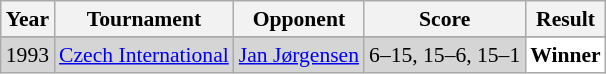<table class="sortable wikitable" style="font-size: 90%;">
<tr>
<th>Year</th>
<th>Tournament</th>
<th>Opponent</th>
<th>Score</th>
<th>Result</th>
</tr>
<tr>
</tr>
<tr style="background:#D5D5D5">
<td align="center">1993</td>
<td align="left"><a href='#'>Czech International</a></td>
<td align="left"> <a href='#'>Jan Jørgensen</a></td>
<td align="left">6–15, 15–6, 15–1</td>
<td style="text-align:left; background:white"> <strong>Winner</strong></td>
</tr>
</table>
